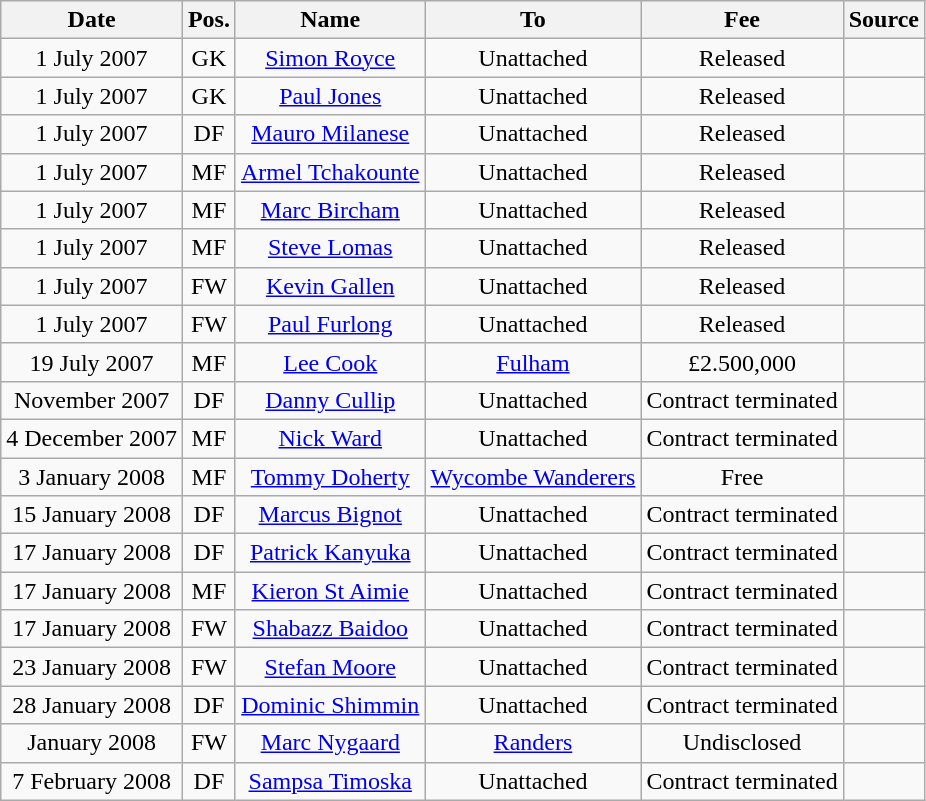<table class="wikitable" style="text-align:center">
<tr>
<th>Date</th>
<th>Pos.</th>
<th>Name</th>
<th>To</th>
<th>Fee</th>
<th>Source</th>
</tr>
<tr>
<td>1 July 2007</td>
<td>GK</td>
<td> <a href='#'>Simon Royce</a></td>
<td>Unattached</td>
<td>Released</td>
<td></td>
</tr>
<tr>
<td>1 July 2007</td>
<td>GK</td>
<td> <a href='#'>Paul Jones</a></td>
<td>Unattached</td>
<td>Released</td>
<td></td>
</tr>
<tr>
<td>1 July 2007</td>
<td>DF</td>
<td> <a href='#'>Mauro Milanese</a></td>
<td>Unattached</td>
<td>Released</td>
<td></td>
</tr>
<tr>
<td>1 July 2007</td>
<td>MF</td>
<td> <a href='#'>Armel Tchakounte</a></td>
<td>Unattached</td>
<td>Released</td>
<td></td>
</tr>
<tr>
<td>1 July 2007</td>
<td>MF</td>
<td> <a href='#'>Marc Bircham</a></td>
<td>Unattached</td>
<td>Released</td>
<td></td>
</tr>
<tr>
<td>1 July 2007</td>
<td>MF</td>
<td> <a href='#'>Steve Lomas</a></td>
<td>Unattached</td>
<td>Released</td>
<td></td>
</tr>
<tr>
<td>1 July 2007</td>
<td>FW</td>
<td> <a href='#'>Kevin Gallen</a></td>
<td>Unattached</td>
<td>Released</td>
<td></td>
</tr>
<tr>
<td>1 July 2007</td>
<td>FW</td>
<td> <a href='#'>Paul Furlong</a></td>
<td>Unattached</td>
<td>Released</td>
<td></td>
</tr>
<tr>
<td>19 July 2007</td>
<td>MF</td>
<td> <a href='#'>Lee Cook</a></td>
<td> <a href='#'>Fulham</a></td>
<td>£2.500,000</td>
<td></td>
</tr>
<tr>
<td>November 2007</td>
<td>DF</td>
<td> <a href='#'>Danny Cullip</a></td>
<td>Unattached</td>
<td>Contract terminated</td>
<td></td>
</tr>
<tr>
<td>4 December 2007</td>
<td>MF</td>
<td> <a href='#'>Nick Ward</a></td>
<td>Unattached</td>
<td>Contract terminated</td>
<td></td>
</tr>
<tr>
<td>3 January 2008</td>
<td>MF</td>
<td> <a href='#'>Tommy Doherty</a></td>
<td> <a href='#'>Wycombe Wanderers</a></td>
<td>Free</td>
<td></td>
</tr>
<tr>
<td>15 January 2008</td>
<td>DF</td>
<td> <a href='#'>Marcus Bignot</a></td>
<td>Unattached</td>
<td>Contract terminated</td>
<td></td>
</tr>
<tr>
<td>17 January 2008</td>
<td>DF</td>
<td> <a href='#'>Patrick Kanyuka</a></td>
<td>Unattached</td>
<td>Contract terminated</td>
<td></td>
</tr>
<tr>
<td>17 January 2008</td>
<td>MF</td>
<td> <a href='#'>Kieron St Aimie</a></td>
<td>Unattached</td>
<td>Contract terminated</td>
<td></td>
</tr>
<tr>
<td>17 January 2008</td>
<td>FW</td>
<td> <a href='#'>Shabazz Baidoo</a></td>
<td>Unattached</td>
<td>Contract terminated</td>
<td></td>
</tr>
<tr>
<td>23 January 2008</td>
<td>FW</td>
<td> <a href='#'>Stefan Moore</a></td>
<td>Unattached</td>
<td>Contract terminated</td>
<td></td>
</tr>
<tr>
<td>28 January 2008</td>
<td>DF</td>
<td> <a href='#'>Dominic Shimmin</a></td>
<td>Unattached</td>
<td>Contract terminated</td>
<td></td>
</tr>
<tr>
<td>January 2008</td>
<td>FW</td>
<td> <a href='#'>Marc Nygaard</a></td>
<td> <a href='#'>Randers</a></td>
<td>Undisclosed</td>
<td></td>
</tr>
<tr>
<td>7 February 2008</td>
<td>DF</td>
<td> <a href='#'>Sampsa Timoska</a></td>
<td>Unattached</td>
<td>Contract terminated</td>
<td></td>
</tr>
</table>
